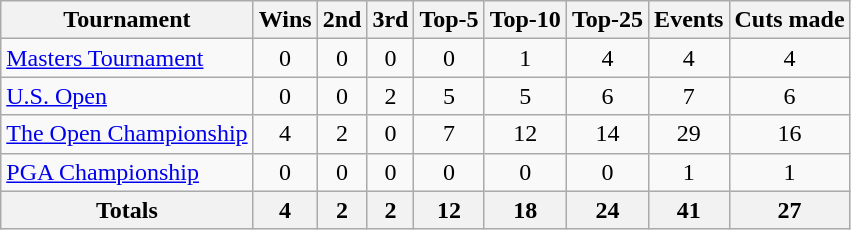<table class=wikitable style=text-align:center>
<tr>
<th>Tournament</th>
<th>Wins</th>
<th>2nd</th>
<th>3rd</th>
<th>Top-5</th>
<th>Top-10</th>
<th>Top-25</th>
<th>Events</th>
<th>Cuts made</th>
</tr>
<tr>
<td align=left><a href='#'>Masters Tournament</a></td>
<td>0</td>
<td>0</td>
<td>0</td>
<td>0</td>
<td>1</td>
<td>4</td>
<td>4</td>
<td>4</td>
</tr>
<tr>
<td align=left><a href='#'>U.S. Open</a></td>
<td>0</td>
<td>0</td>
<td>2</td>
<td>5</td>
<td>5</td>
<td>6</td>
<td>7</td>
<td>6</td>
</tr>
<tr>
<td align=left><a href='#'>The Open Championship</a></td>
<td>4</td>
<td>2</td>
<td>0</td>
<td>7</td>
<td>12</td>
<td>14</td>
<td>29</td>
<td>16</td>
</tr>
<tr>
<td align=left><a href='#'>PGA Championship</a></td>
<td>0</td>
<td>0</td>
<td>0</td>
<td>0</td>
<td>0</td>
<td>0</td>
<td>1</td>
<td>1</td>
</tr>
<tr>
<th>Totals</th>
<th>4</th>
<th>2</th>
<th>2</th>
<th>12</th>
<th>18</th>
<th>24</th>
<th>41</th>
<th>27</th>
</tr>
</table>
